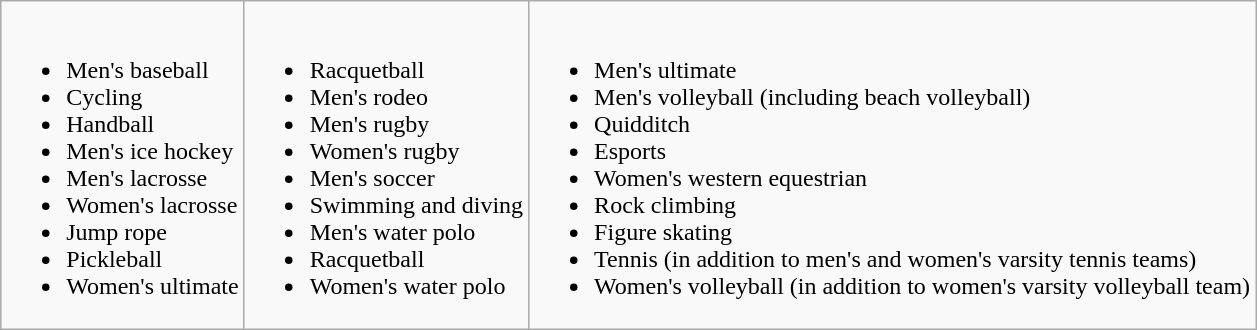<table class="wikitable">
<tr>
<td><br><ul><li>Men's baseball</li><li>Cycling</li><li>Handball</li><li>Men's ice hockey</li><li>Men's lacrosse</li><li>Women's lacrosse</li><li>Jump rope</li><li>Pickleball</li><li>Women's ultimate</li></ul></td>
<td><br><ul><li>Racquetball</li><li>Men's rodeo</li><li>Men's rugby</li><li>Women's rugby</li><li>Men's soccer</li><li>Swimming and diving</li><li>Men's water polo</li><li>Racquetball</li><li>Women's water polo</li></ul></td>
<td><br><ul><li>Men's ultimate</li><li>Men's volleyball (including beach volleyball)</li><li>Quidditch</li><li>Esports</li><li>Women's western equestrian</li><li>Rock climbing</li><li>Figure skating</li><li>Tennis (in addition to men's and women's varsity tennis teams)</li><li>Women's volleyball (in addition to women's varsity volleyball team)</li></ul></td>
</tr>
</table>
